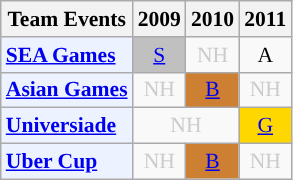<table class="wikitable" style="font-size: 90%; text-align:center">
<tr>
<th>Team Events</th>
<th>2009</th>
<th>2010</th>
<th>2011</th>
</tr>
<tr>
<td bgcolor="#ECF2FF"; align="left"><strong><a href='#'>SEA Games</a></strong></td>
<td bgcolor=silver><a href='#'>S</a></td>
<td style="color:#ccc;">NH</td>
<td>A</td>
</tr>
<tr>
<td bgcolor="#ECF2FF"; align="left"><strong><a href='#'>Asian Games</a></strong></td>
<td style="color:#ccc;">NH</td>
<td bgcolor=CD7F32><a href='#'>B</a></td>
<td style="color:#ccc;">NH</td>
</tr>
<tr>
<td bgcolor="#ECF2FF"; align="left"><strong><a href='#'>Universiade</a></strong></td>
<td colspan="2" style=color:#ccc>NH</td>
<td bgcolor=gold><a href='#'>G</a></td>
</tr>
<tr>
<td bgcolor="#ECF2FF"; align="left"><strong><a href='#'>Uber Cup</a></strong></td>
<td style="color:#ccc;">NH</td>
<td bgcolor=CD7F32><a href='#'>B</a></td>
<td style="color:#ccc;">NH</td>
</tr>
</table>
